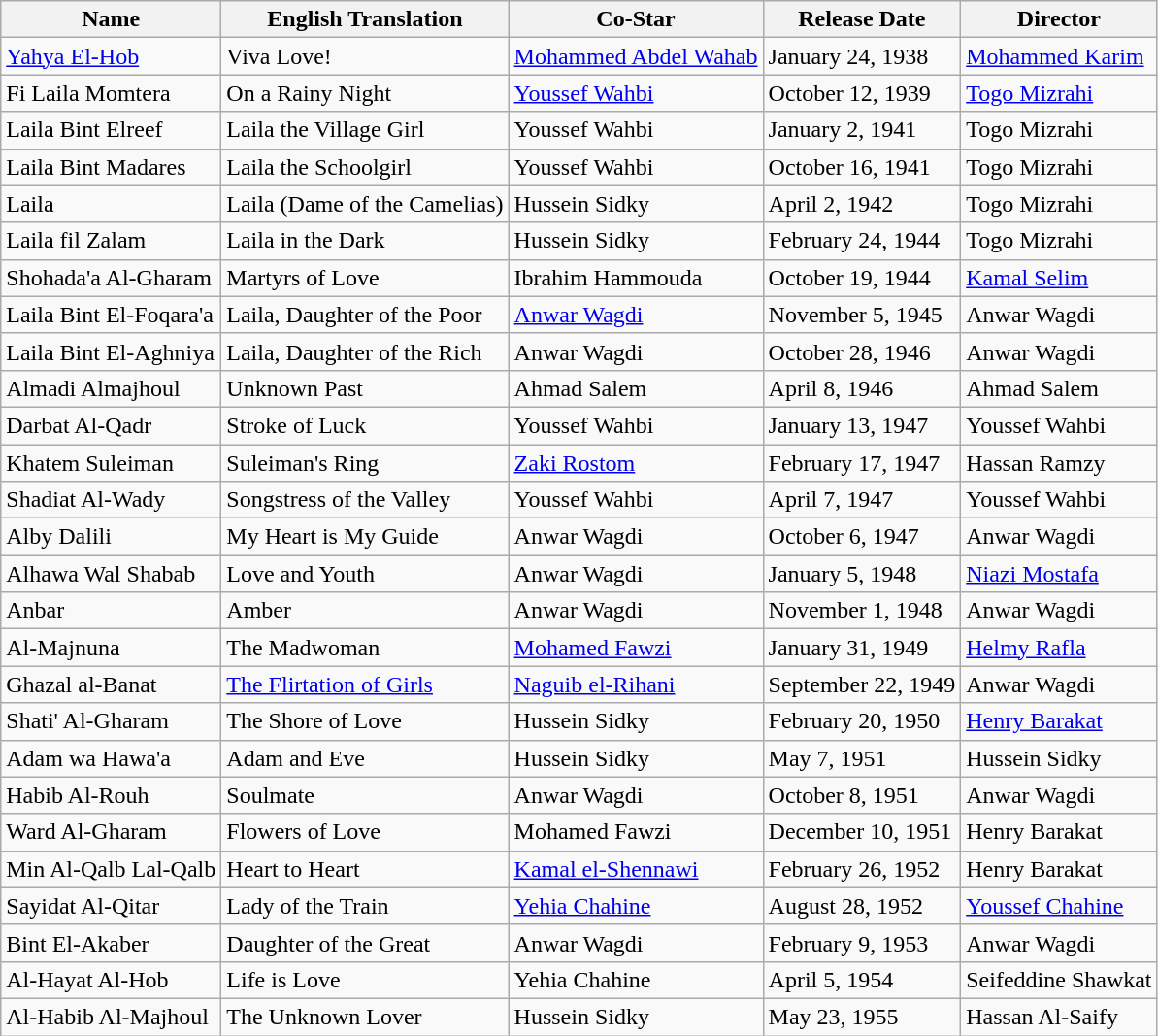<table class="wikitable">
<tr>
<th>Name</th>
<th>English Translation</th>
<th>Co-Star</th>
<th>Release Date</th>
<th>Director</th>
</tr>
<tr>
<td><a href='#'>Yahya El-Hob</a></td>
<td>Viva Love!</td>
<td><a href='#'>Mohammed Abdel Wahab</a></td>
<td>January 24, 1938</td>
<td><a href='#'>Mohammed Karim</a></td>
</tr>
<tr>
<td>Fi Laila Momtera</td>
<td>On a Rainy Night</td>
<td><a href='#'>Youssef Wahbi</a></td>
<td>October 12, 1939</td>
<td><a href='#'>Togo Mizrahi</a></td>
</tr>
<tr>
<td>Laila Bint Elreef</td>
<td>Laila the Village Girl</td>
<td>Youssef Wahbi</td>
<td>January 2, 1941</td>
<td>Togo Mizrahi</td>
</tr>
<tr>
<td>Laila Bint Madares</td>
<td>Laila the Schoolgirl</td>
<td>Youssef Wahbi</td>
<td>October 16, 1941</td>
<td>Togo Mizrahi</td>
</tr>
<tr>
<td>Laila</td>
<td>Laila (Dame of the Camelias)</td>
<td>Hussein Sidky</td>
<td>April 2, 1942</td>
<td>Togo Mizrahi</td>
</tr>
<tr>
<td>Laila fil Zalam</td>
<td>Laila in the Dark</td>
<td>Hussein Sidky</td>
<td>February 24, 1944</td>
<td>Togo Mizrahi</td>
</tr>
<tr>
<td>Shohada'a Al-Gharam</td>
<td>Martyrs of Love</td>
<td>Ibrahim Hammouda</td>
<td>October 19, 1944</td>
<td><a href='#'>Kamal Selim</a></td>
</tr>
<tr>
<td>Laila Bint El-Foqara'a</td>
<td>Laila, Daughter of the Poor</td>
<td><a href='#'>Anwar Wagdi</a></td>
<td>November 5, 1945</td>
<td>Anwar Wagdi</td>
</tr>
<tr>
<td>Laila Bint El-Aghniya</td>
<td>Laila, Daughter of the Rich</td>
<td>Anwar Wagdi</td>
<td>October 28, 1946</td>
<td>Anwar Wagdi</td>
</tr>
<tr>
<td>Almadi Almajhoul</td>
<td>Unknown Past</td>
<td>Ahmad Salem</td>
<td>April 8, 1946</td>
<td>Ahmad Salem</td>
</tr>
<tr>
<td>Darbat Al-Qadr</td>
<td>Stroke of Luck</td>
<td>Youssef Wahbi</td>
<td>January 13, 1947</td>
<td>Youssef Wahbi</td>
</tr>
<tr>
<td>Khatem Suleiman</td>
<td>Suleiman's Ring</td>
<td><a href='#'>Zaki Rostom</a></td>
<td>February 17, 1947</td>
<td>Hassan Ramzy</td>
</tr>
<tr>
<td>Shadiat Al-Wady</td>
<td>Songstress of the Valley</td>
<td>Youssef Wahbi</td>
<td>April 7, 1947</td>
<td>Youssef Wahbi</td>
</tr>
<tr>
<td>Alby Dalili</td>
<td>My Heart is My Guide</td>
<td>Anwar Wagdi</td>
<td>October 6, 1947</td>
<td>Anwar Wagdi</td>
</tr>
<tr>
<td>Alhawa Wal Shabab</td>
<td>Love and Youth</td>
<td>Anwar Wagdi</td>
<td>January 5, 1948</td>
<td><a href='#'>Niazi Mostafa</a></td>
</tr>
<tr>
<td>Anbar</td>
<td>Amber</td>
<td>Anwar Wagdi</td>
<td>November 1, 1948</td>
<td>Anwar Wagdi</td>
</tr>
<tr>
<td>Al-Majnuna</td>
<td>The Madwoman</td>
<td><a href='#'>Mohamed Fawzi</a></td>
<td>January 31, 1949</td>
<td><a href='#'>Helmy Rafla</a></td>
</tr>
<tr>
<td>Ghazal al-Banat</td>
<td><a href='#'>The Flirtation of Girls</a></td>
<td><a href='#'>Naguib el-Rihani</a></td>
<td>September 22, 1949</td>
<td>Anwar Wagdi</td>
</tr>
<tr>
<td>Shati' Al-Gharam</td>
<td>The Shore of Love</td>
<td>Hussein Sidky</td>
<td>February 20, 1950</td>
<td><a href='#'>Henry Barakat</a></td>
</tr>
<tr>
<td>Adam wa Hawa'a</td>
<td>Adam and Eve</td>
<td>Hussein Sidky</td>
<td>May 7, 1951</td>
<td>Hussein Sidky</td>
</tr>
<tr>
<td>Habib Al-Rouh</td>
<td>Soulmate</td>
<td>Anwar Wagdi</td>
<td>October 8, 1951</td>
<td>Anwar Wagdi</td>
</tr>
<tr>
<td>Ward Al-Gharam</td>
<td>Flowers of Love</td>
<td>Mohamed Fawzi</td>
<td>December 10, 1951</td>
<td>Henry Barakat</td>
</tr>
<tr>
<td>Min Al-Qalb Lal-Qalb</td>
<td>Heart to Heart</td>
<td><a href='#'>Kamal el-Shennawi</a></td>
<td>February 26, 1952</td>
<td>Henry Barakat</td>
</tr>
<tr>
<td>Sayidat Al-Qitar</td>
<td>Lady of the Train</td>
<td><a href='#'>Yehia Chahine</a></td>
<td>August 28, 1952</td>
<td><a href='#'>Youssef Chahine</a></td>
</tr>
<tr>
<td>Bint El-Akaber</td>
<td>Daughter of the Great</td>
<td>Anwar Wagdi</td>
<td>February 9, 1953</td>
<td>Anwar Wagdi</td>
</tr>
<tr>
<td>Al-Hayat Al-Hob</td>
<td>Life is Love</td>
<td>Yehia Chahine</td>
<td>April 5, 1954</td>
<td>Seifeddine Shawkat</td>
</tr>
<tr>
<td>Al-Habib Al-Majhoul</td>
<td>The Unknown Lover</td>
<td>Hussein Sidky</td>
<td>May 23, 1955</td>
<td>Hassan Al-Saify</td>
</tr>
</table>
